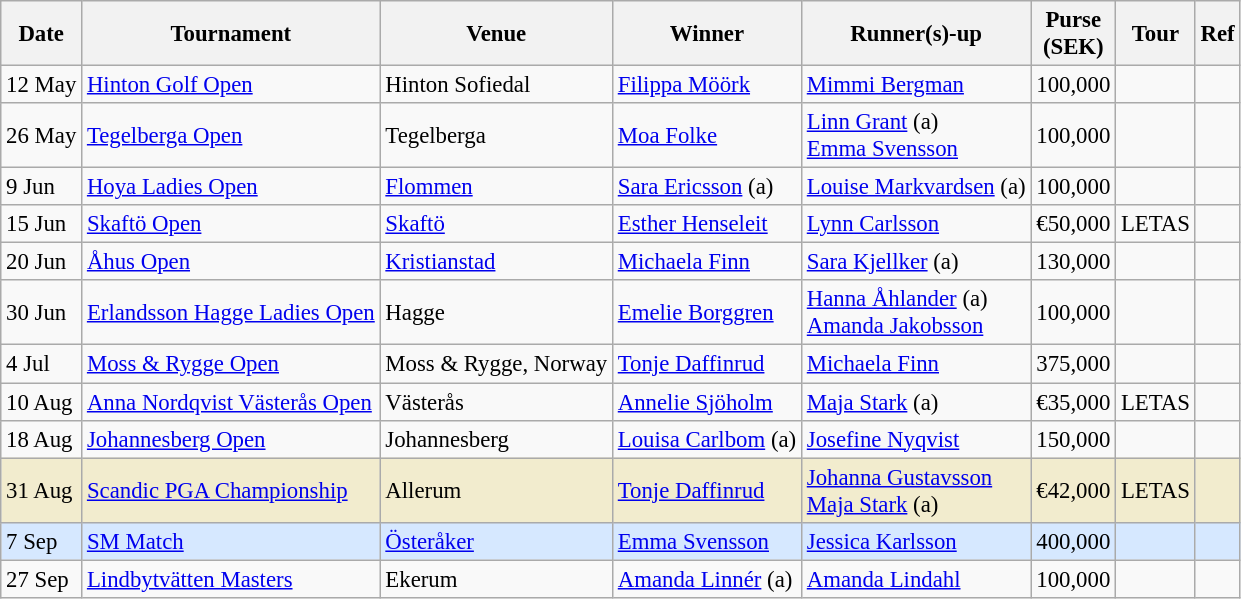<table class="wikitable sortable" style="font-size:95%;">
<tr>
<th>Date</th>
<th>Tournament</th>
<th>Venue</th>
<th>Winner</th>
<th>Runner(s)-up</th>
<th>Purse<br>(SEK)</th>
<th>Tour</th>
<th>Ref</th>
</tr>
<tr>
<td>12 May</td>
<td><a href='#'>Hinton Golf Open</a></td>
<td>Hinton Sofiedal</td>
<td> <a href='#'>Filippa Möörk</a></td>
<td> <a href='#'>Mimmi Bergman</a></td>
<td>100,000</td>
<td></td>
<td></td>
</tr>
<tr>
<td>26 May</td>
<td><a href='#'>Tegelberga Open</a></td>
<td>Tegelberga</td>
<td> <a href='#'>Moa Folke</a></td>
<td> <a href='#'>Linn Grant</a> (a)<br> <a href='#'>Emma Svensson</a></td>
<td>100,000</td>
<td></td>
<td></td>
</tr>
<tr>
<td>9 Jun</td>
<td><a href='#'>Hoya Ladies Open</a></td>
<td><a href='#'>Flommen</a></td>
<td> <a href='#'>Sara Ericsson</a> (a)</td>
<td> <a href='#'>Louise Markvardsen</a> (a)</td>
<td>100,000</td>
<td></td>
<td></td>
</tr>
<tr>
<td>15 Jun</td>
<td><a href='#'>Skaftö Open</a></td>
<td><a href='#'>Skaftö</a></td>
<td> <a href='#'>Esther Henseleit</a></td>
<td> <a href='#'>Lynn Carlsson</a></td>
<td>€50,000</td>
<td>LETAS</td>
<td></td>
</tr>
<tr>
<td>20 Jun</td>
<td><a href='#'>Åhus Open</a></td>
<td><a href='#'>Kristianstad</a></td>
<td> <a href='#'>Michaela Finn</a></td>
<td> <a href='#'>Sara Kjellker</a> (a)</td>
<td>130,000</td>
<td></td>
<td></td>
</tr>
<tr>
<td>30 Jun</td>
<td><a href='#'>Erlandsson Hagge Ladies Open</a></td>
<td>Hagge</td>
<td> <a href='#'>Emelie Borggren</a></td>
<td> <a href='#'>Hanna Åhlander</a> (a)<br> <a href='#'>Amanda Jakobsson</a></td>
<td>100,000</td>
<td></td>
<td></td>
</tr>
<tr>
<td>4 Jul</td>
<td><a href='#'>Moss & Rygge Open</a></td>
<td>Moss & Rygge, Norway</td>
<td> <a href='#'>Tonje Daffinrud</a></td>
<td> <a href='#'>Michaela Finn</a></td>
<td>375,000</td>
<td></td>
<td></td>
</tr>
<tr>
<td>10 Aug</td>
<td><a href='#'>Anna Nordqvist Västerås Open</a></td>
<td>Västerås</td>
<td> <a href='#'>Annelie Sjöholm</a></td>
<td> <a href='#'>Maja Stark</a> (a)</td>
<td>€35,000</td>
<td>LETAS</td>
<td></td>
</tr>
<tr>
<td>18 Aug</td>
<td><a href='#'>Johannesberg Open</a></td>
<td>Johannesberg</td>
<td> <a href='#'>Louisa Carlbom</a> (a)</td>
<td> <a href='#'>Josefine Nyqvist</a></td>
<td>150,000</td>
<td></td>
<td></td>
</tr>
<tr style="background:#f2ecce;">
<td>31 Aug</td>
<td><a href='#'>Scandic PGA Championship</a></td>
<td>Allerum</td>
<td> <a href='#'>Tonje Daffinrud</a></td>
<td> <a href='#'>Johanna Gustavsson</a><br> <a href='#'>Maja Stark</a> (a)</td>
<td>€42,000</td>
<td>LETAS</td>
<td></td>
</tr>
<tr style="background:#D6E8FF;">
<td>7 Sep</td>
<td><a href='#'>SM Match</a></td>
<td><a href='#'>Österåker</a></td>
<td> <a href='#'>Emma Svensson</a></td>
<td> <a href='#'>Jessica Karlsson</a></td>
<td>400,000</td>
<td></td>
<td></td>
</tr>
<tr>
<td>27 Sep</td>
<td><a href='#'>Lindbytvätten Masters</a></td>
<td>Ekerum</td>
<td> <a href='#'>Amanda Linnér</a> (a)</td>
<td> <a href='#'>Amanda Lindahl</a></td>
<td>100,000</td>
<td></td>
<td></td>
</tr>
</table>
